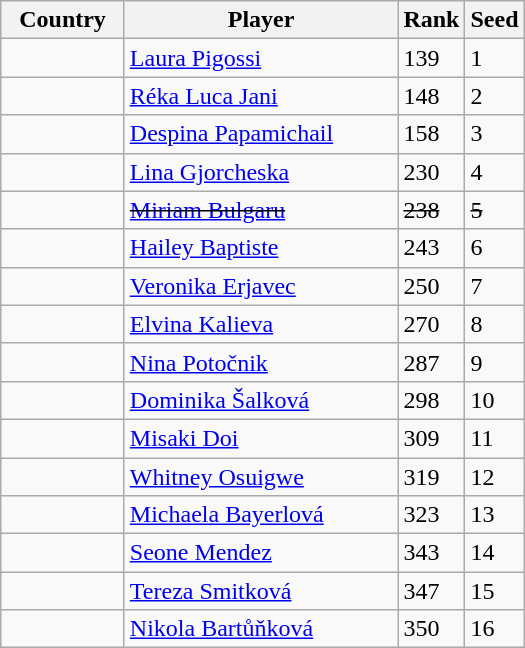<table class="wikitable">
<tr>
<th width="75">Country</th>
<th width="175">Player</th>
<th>Rank</th>
<th>Seed</th>
</tr>
<tr>
<td></td>
<td><a href='#'>Laura Pigossi</a></td>
<td>139</td>
<td>1</td>
</tr>
<tr>
<td></td>
<td><a href='#'>Réka Luca Jani</a></td>
<td>148</td>
<td>2</td>
</tr>
<tr>
<td></td>
<td><a href='#'>Despina Papamichail</a></td>
<td>158</td>
<td>3</td>
</tr>
<tr>
<td></td>
<td><a href='#'>Lina Gjorcheska</a></td>
<td>230</td>
<td>4</td>
</tr>
<tr>
<td><s></s></td>
<td><s><a href='#'>Miriam Bulgaru</a></s></td>
<td><s>238</s></td>
<td><s>5</s></td>
</tr>
<tr>
<td></td>
<td><a href='#'>Hailey Baptiste</a></td>
<td>243</td>
<td>6</td>
</tr>
<tr>
<td></td>
<td><a href='#'>Veronika Erjavec</a></td>
<td>250</td>
<td>7</td>
</tr>
<tr>
<td></td>
<td><a href='#'>Elvina Kalieva</a></td>
<td>270</td>
<td>8</td>
</tr>
<tr>
<td></td>
<td><a href='#'>Nina Potočnik</a></td>
<td>287</td>
<td>9</td>
</tr>
<tr>
<td></td>
<td><a href='#'>Dominika Šalková</a></td>
<td>298</td>
<td>10</td>
</tr>
<tr>
<td></td>
<td><a href='#'>Misaki Doi</a></td>
<td>309</td>
<td>11</td>
</tr>
<tr>
<td></td>
<td><a href='#'>Whitney Osuigwe</a></td>
<td>319</td>
<td>12</td>
</tr>
<tr>
<td></td>
<td><a href='#'>Michaela Bayerlová</a></td>
<td>323</td>
<td>13</td>
</tr>
<tr>
<td></td>
<td><a href='#'>Seone Mendez</a></td>
<td>343</td>
<td>14</td>
</tr>
<tr>
<td></td>
<td><a href='#'>Tereza Smitková</a></td>
<td>347</td>
<td>15</td>
</tr>
<tr>
<td></td>
<td><a href='#'>Nikola Bartůňková</a></td>
<td>350</td>
<td>16</td>
</tr>
</table>
